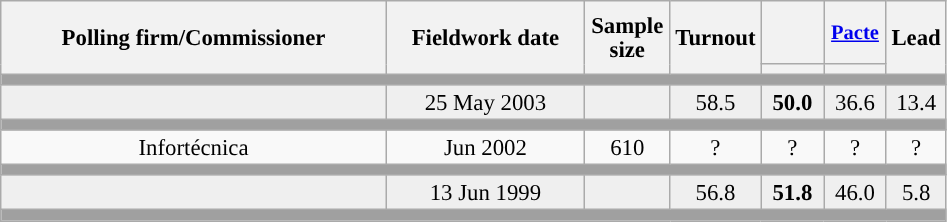<table class="wikitable collapsible collapsed" style="text-align:center; font-size:95%; line-height:16px;">
<tr style="height:42px;">
<th style="width:250px;" rowspan="2">Polling firm/Commissioner</th>
<th style="width:125px;" rowspan="2">Fieldwork date</th>
<th style="width:50px;" rowspan="2">Sample size</th>
<th style="width:45px;" rowspan="2">Turnout</th>
<th style="width:35px;"></th>
<th style="width:35px; font-size:90%;"><a href='#'>Pacte</a></th>
<th style="width:30px;" rowspan="2">Lead</th>
</tr>
<tr>
<th style="color:inherit;background:"></th>
<th style="color:inherit;background:"></th>
</tr>
<tr>
<td colspan="7" style="background:#A0A0A0"></td>
</tr>
<tr style="background:#EFEFEF;">
<td><strong></strong></td>
<td>25 May 2003</td>
<td></td>
<td>58.5</td>
<td><strong>50.0</strong><br></td>
<td>36.6<br></td>
<td style="background:">13.4</td>
</tr>
<tr>
<td colspan="7" style="background:#A0A0A0"></td>
</tr>
<tr>
<td>Infortécnica</td>
<td>Jun 2002</td>
<td>610</td>
<td>?</td>
<td>?<br></td>
<td>?<br></td>
<td style="background:">?</td>
</tr>
<tr>
<td colspan="7" style="background:#A0A0A0"></td>
</tr>
<tr style="background:#EFEFEF;">
<td><strong></strong></td>
<td>13 Jun 1999</td>
<td></td>
<td>56.8</td>
<td><strong>51.8</strong><br></td>
<td>46.0<br></td>
<td style="background:">5.8</td>
</tr>
<tr>
<td colspan="7" style="background:#A0A0A0"></td>
</tr>
</table>
